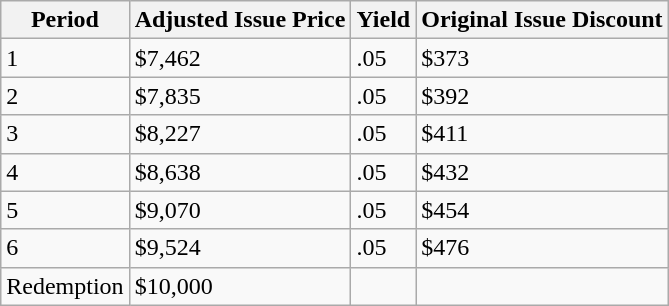<table class="wikitable">
<tr>
<th>Period</th>
<th>Adjusted Issue Price</th>
<th>Yield</th>
<th>Original Issue Discount</th>
</tr>
<tr>
<td>1</td>
<td>$7,462</td>
<td>.05</td>
<td>$373</td>
</tr>
<tr>
<td>2</td>
<td>$7,835</td>
<td>.05</td>
<td>$392</td>
</tr>
<tr>
<td>3</td>
<td>$8,227</td>
<td>.05</td>
<td>$411</td>
</tr>
<tr>
<td>4</td>
<td>$8,638</td>
<td>.05</td>
<td>$432</td>
</tr>
<tr>
<td>5</td>
<td>$9,070</td>
<td>.05</td>
<td>$454</td>
</tr>
<tr>
<td>6</td>
<td>$9,524</td>
<td>.05</td>
<td>$476</td>
</tr>
<tr>
<td>Redemption</td>
<td>$10,000</td>
<td></td>
<td></td>
</tr>
</table>
